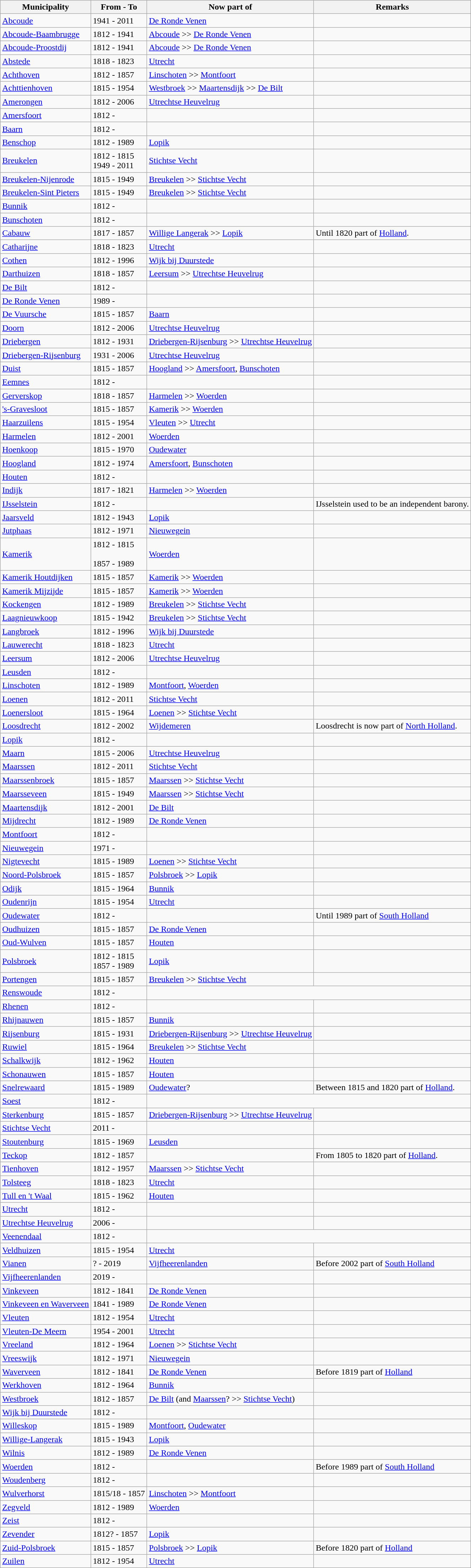<table class="wikitable">
<tr>
<th>Municipality</th>
<th>From - To</th>
<th>Now part of</th>
<th>Remarks</th>
</tr>
<tr>
<td><a href='#'>Abcoude</a></td>
<td>1941 - 2011</td>
<td><a href='#'>De Ronde Venen</a></td>
<td></td>
</tr>
<tr>
<td><a href='#'>Abcoude-Baambrugge</a></td>
<td>1812 - 1941</td>
<td><a href='#'>Abcoude</a> >> <a href='#'>De Ronde Venen</a></td>
<td></td>
</tr>
<tr>
<td><a href='#'>Abcoude-Proostdij</a></td>
<td>1812 - 1941</td>
<td><a href='#'>Abcoude</a> >> <a href='#'>De Ronde Venen</a></td>
<td></td>
</tr>
<tr>
<td><a href='#'>Abstede</a></td>
<td>1818 - 1823</td>
<td><a href='#'>Utrecht</a></td>
<td></td>
</tr>
<tr>
<td><a href='#'>Achthoven</a></td>
<td>1812 - 1857</td>
<td><a href='#'>Linschoten</a> >> <a href='#'>Montfoort</a></td>
<td></td>
</tr>
<tr>
<td><a href='#'>Achttienhoven</a></td>
<td>1815 - 1954</td>
<td><a href='#'>Westbroek</a> >> <a href='#'>Maartensdijk</a> >> <a href='#'>De Bilt</a></td>
<td></td>
</tr>
<tr>
<td><a href='#'>Amerongen</a></td>
<td>1812 - 2006</td>
<td><a href='#'>Utrechtse Heuvelrug</a></td>
<td></td>
</tr>
<tr>
<td><a href='#'>Amersfoort</a></td>
<td>1812 -</td>
<td></td>
<td></td>
</tr>
<tr>
<td><a href='#'>Baarn</a></td>
<td>1812 -</td>
<td></td>
<td></td>
</tr>
<tr>
<td><a href='#'>Benschop</a></td>
<td>1812 - 1989</td>
<td><a href='#'>Lopik</a></td>
<td></td>
</tr>
<tr>
<td><a href='#'>Breukelen</a></td>
<td>1812 - 1815 <br> 1949 - 2011</td>
<td><a href='#'>Stichtse Vecht</a></td>
</tr>
<tr>
<td><a href='#'>Breukelen-Nijenrode</a></td>
<td>1815 - 1949</td>
<td><a href='#'>Breukelen</a> >> <a href='#'>Stichtse Vecht</a></td>
<td></td>
</tr>
<tr>
<td><a href='#'>Breukelen-Sint Pieters</a></td>
<td>1815 - 1949</td>
<td><a href='#'>Breukelen</a> >> <a href='#'>Stichtse Vecht</a></td>
<td></td>
</tr>
<tr>
<td><a href='#'>Bunnik</a></td>
<td>1812 -</td>
<td></td>
<td></td>
</tr>
<tr>
<td><a href='#'>Bunschoten</a></td>
<td>1812 -</td>
<td></td>
<td></td>
</tr>
<tr>
<td><a href='#'>Cabauw</a></td>
<td>1817 - 1857</td>
<td><a href='#'>Willige Langerak</a> >> <a href='#'>Lopik</a></td>
<td>Until 1820 part of <a href='#'>Holland</a>.</td>
</tr>
<tr>
<td><a href='#'>Catharijne</a></td>
<td>1818 - 1823</td>
<td><a href='#'>Utrecht</a></td>
<td></td>
</tr>
<tr>
<td><a href='#'>Cothen</a></td>
<td>1812 - 1996</td>
<td><a href='#'>Wijk bij Duurstede</a></td>
<td></td>
</tr>
<tr>
<td><a href='#'>Darthuizen</a></td>
<td>1818 - 1857</td>
<td><a href='#'>Leersum</a> >> <a href='#'>Utrechtse Heuvelrug</a></td>
</tr>
<tr>
<td><a href='#'>De Bilt</a></td>
<td>1812 -</td>
<td></td>
<td></td>
</tr>
<tr>
<td><a href='#'>De Ronde Venen</a></td>
<td>1989 -</td>
<td></td>
<td></td>
</tr>
<tr>
<td><a href='#'>De Vuursche</a></td>
<td>1815 - 1857</td>
<td><a href='#'>Baarn</a></td>
<td></td>
</tr>
<tr>
<td><a href='#'>Doorn</a></td>
<td>1812 - 2006</td>
<td><a href='#'>Utrechtse Heuvelrug</a></td>
<td></td>
</tr>
<tr>
<td><a href='#'>Driebergen</a></td>
<td>1812 - 1931</td>
<td><a href='#'>Driebergen-Rijsenburg</a> >> <a href='#'>Utrechtse Heuvelrug</a></td>
<td></td>
</tr>
<tr>
<td><a href='#'>Driebergen-Rijsenburg</a></td>
<td>1931 - 2006</td>
<td><a href='#'>Utrechtse Heuvelrug</a></td>
<td></td>
</tr>
<tr>
<td><a href='#'>Duist</a></td>
<td>1815 - 1857</td>
<td><a href='#'>Hoogland</a> >> <a href='#'>Amersfoort</a>, <a href='#'>Bunschoten</a></td>
<td></td>
</tr>
<tr>
<td><a href='#'>Eemnes</a></td>
<td>1812 -</td>
<td></td>
<td></td>
</tr>
<tr>
<td><a href='#'>Gerverskop</a></td>
<td>1818 - 1857</td>
<td><a href='#'>Harmelen</a> >> <a href='#'>Woerden</a></td>
<td></td>
</tr>
<tr>
<td><a href='#'>'s-Gravesloot</a></td>
<td>1815 - 1857</td>
<td><a href='#'>Kamerik</a> >> <a href='#'>Woerden</a></td>
<td></td>
</tr>
<tr>
<td><a href='#'>Haarzuilens</a></td>
<td>1815 - 1954</td>
<td><a href='#'>Vleuten</a> >> <a href='#'>Utrecht</a></td>
<td></td>
</tr>
<tr>
<td><a href='#'>Harmelen</a></td>
<td>1812 - 2001</td>
<td><a href='#'>Woerden</a></td>
<td></td>
</tr>
<tr>
<td><a href='#'>Hoenkoop</a></td>
<td>1815 - 1970</td>
<td><a href='#'>Oudewater</a></td>
<td></td>
</tr>
<tr>
<td><a href='#'>Hoogland</a></td>
<td>1812 - 1974</td>
<td><a href='#'>Amersfoort</a>, <a href='#'>Bunschoten</a></td>
<td></td>
</tr>
<tr>
<td><a href='#'>Houten</a></td>
<td>1812 -</td>
<td></td>
<td></td>
</tr>
<tr>
<td><a href='#'>Indijk</a></td>
<td>1817 - 1821</td>
<td><a href='#'>Harmelen</a> >> <a href='#'>Woerden</a></td>
<td></td>
</tr>
<tr>
<td><a href='#'>IJsselstein</a></td>
<td>1812 -</td>
<td></td>
<td>IJsselstein used to be an independent barony.</td>
</tr>
<tr>
<td><a href='#'>Jaarsveld</a></td>
<td>1812 - 1943</td>
<td><a href='#'>Lopik</a></td>
<td></td>
</tr>
<tr>
<td><a href='#'>Jutphaas</a></td>
<td>1812 - 1971</td>
<td><a href='#'>Nieuwegein</a></td>
<td></td>
</tr>
<tr>
<td><a href='#'>Kamerik</a></td>
<td>1812 - 1815<br><br>1857 - 1989</td>
<td><a href='#'>Woerden</a></td>
<td></td>
</tr>
<tr>
<td><a href='#'>Kamerik Houtdijken</a></td>
<td>1815 - 1857</td>
<td><a href='#'>Kamerik</a> >> <a href='#'>Woerden</a></td>
<td></td>
</tr>
<tr>
<td><a href='#'>Kamerik Mijzijde</a></td>
<td>1815 - 1857</td>
<td><a href='#'>Kamerik</a> >> <a href='#'>Woerden</a></td>
</tr>
<tr>
<td><a href='#'>Kockengen</a></td>
<td>1812 - 1989</td>
<td><a href='#'>Breukelen</a> >> <a href='#'>Stichtse Vecht</a></td>
<td></td>
</tr>
<tr>
<td><a href='#'>Laagnieuwkoop</a></td>
<td>1815 - 1942</td>
<td><a href='#'>Breukelen</a> >> <a href='#'>Stichtse Vecht</a></td>
<td></td>
</tr>
<tr>
<td><a href='#'>Langbroek</a></td>
<td>1812 - 1996</td>
<td><a href='#'>Wijk bij Duurstede</a></td>
<td></td>
</tr>
<tr>
<td><a href='#'>Lauwerecht</a></td>
<td>1818 - 1823</td>
<td><a href='#'>Utrecht</a></td>
<td></td>
</tr>
<tr>
<td><a href='#'>Leersum</a></td>
<td>1812 - 2006</td>
<td><a href='#'>Utrechtse Heuvelrug</a></td>
<td></td>
</tr>
<tr>
<td><a href='#'>Leusden</a></td>
<td>1812 -</td>
<td></td>
<td></td>
</tr>
<tr>
<td><a href='#'>Linschoten</a></td>
<td>1812 - 1989</td>
<td><a href='#'>Montfoort</a>, <a href='#'>Woerden</a></td>
<td></td>
</tr>
<tr>
<td><a href='#'>Loenen</a></td>
<td>1812 - 2011</td>
<td><a href='#'>Stichtse Vecht</a></td>
<td></td>
</tr>
<tr>
<td><a href='#'>Loenersloot</a></td>
<td>1815 - 1964</td>
<td><a href='#'>Loenen</a> >> <a href='#'>Stichtse Vecht</a></td>
<td></td>
</tr>
<tr>
<td><a href='#'>Loosdrecht</a></td>
<td>1812 - 2002</td>
<td><a href='#'>Wijdemeren</a></td>
<td>Loosdrecht is now part of <a href='#'>North Holland</a>.</td>
</tr>
<tr>
<td><a href='#'>Lopik</a></td>
<td>1812 -</td>
<td></td>
<td></td>
</tr>
<tr>
<td><a href='#'>Maarn</a></td>
<td>1815 - 2006</td>
<td><a href='#'>Utrechtse Heuvelrug</a></td>
<td></td>
</tr>
<tr>
<td><a href='#'>Maarssen</a></td>
<td>1812 - 2011</td>
<td><a href='#'>Stichtse Vecht</a></td>
<td></td>
</tr>
<tr>
<td><a href='#'>Maarssenbroek</a></td>
<td>1815 - 1857</td>
<td><a href='#'>Maarssen</a> >> <a href='#'>Stichtse Vecht</a></td>
<td></td>
</tr>
<tr>
<td><a href='#'>Maarsseveen</a></td>
<td>1815 - 1949</td>
<td><a href='#'>Maarssen</a> >> <a href='#'>Stichtse Vecht</a></td>
<td></td>
</tr>
<tr>
<td><a href='#'>Maartensdijk</a></td>
<td>1812 - 2001</td>
<td><a href='#'>De Bilt</a></td>
<td></td>
</tr>
<tr>
<td><a href='#'>Mijdrecht</a></td>
<td>1812 - 1989</td>
<td><a href='#'>De Ronde Venen</a></td>
<td></td>
</tr>
<tr>
<td><a href='#'>Montfoort</a></td>
<td>1812 -</td>
<td></td>
<td></td>
</tr>
<tr>
<td><a href='#'>Nieuwegein</a></td>
<td>1971 -</td>
<td></td>
<td></td>
</tr>
<tr>
<td><a href='#'>Nigtevecht</a></td>
<td>1815 - 1989</td>
<td><a href='#'>Loenen</a> >> <a href='#'>Stichtse Vecht</a></td>
<td></td>
</tr>
<tr>
<td><a href='#'>Noord-Polsbroek</a></td>
<td>1815 - 1857</td>
<td><a href='#'>Polsbroek</a> >> <a href='#'>Lopik</a></td>
</tr>
<tr>
<td><a href='#'>Odijk</a></td>
<td>1815 - 1964</td>
<td><a href='#'>Bunnik</a></td>
<td></td>
</tr>
<tr>
<td><a href='#'>Oudenrijn</a></td>
<td>1815 - 1954</td>
<td><a href='#'>Utrecht</a></td>
<td></td>
</tr>
<tr>
<td><a href='#'>Oudewater</a></td>
<td>1812 -</td>
<td></td>
<td>Until 1989 part of <a href='#'>South Holland</a></td>
</tr>
<tr>
<td><a href='#'>Oudhuizen</a></td>
<td>1815 - 1857</td>
<td><a href='#'>De Ronde Venen</a></td>
<td></td>
</tr>
<tr>
<td><a href='#'>Oud-Wulven</a></td>
<td>1815 - 1857</td>
<td><a href='#'>Houten</a></td>
<td></td>
</tr>
<tr>
<td><a href='#'>Polsbroek</a></td>
<td>1812 - 1815 <br> 1857 - 1989</td>
<td><a href='#'>Lopik</a></td>
<td></td>
</tr>
<tr>
<td><a href='#'>Portengen</a></td>
<td>1815 - 1857</td>
<td><a href='#'>Breukelen</a> >> <a href='#'>Stichtse Vecht</a></td>
<td></td>
</tr>
<tr>
<td><a href='#'>Renswoude</a></td>
<td>1812 -</td>
</tr>
<tr>
<td><a href='#'>Rhenen</a></td>
<td>1812 -</td>
<td></td>
<td></td>
</tr>
<tr>
<td><a href='#'>Rhijnauwen</a></td>
<td>1815 - 1857</td>
<td><a href='#'>Bunnik</a></td>
<td></td>
</tr>
<tr>
<td><a href='#'>Rijsenburg</a></td>
<td>1815 - 1931</td>
<td><a href='#'>Driebergen-Rijsenburg</a> >> <a href='#'>Utrechtse Heuvelrug</a></td>
<td></td>
</tr>
<tr>
<td><a href='#'>Ruwiel</a></td>
<td>1815 - 1964</td>
<td><a href='#'>Breukelen</a> >> <a href='#'>Stichtse Vecht</a></td>
</tr>
<tr>
<td><a href='#'>Schalkwijk</a></td>
<td>1812 - 1962</td>
<td><a href='#'>Houten</a></td>
<td></td>
</tr>
<tr>
<td><a href='#'>Schonauwen</a></td>
<td>1815 - 1857</td>
<td><a href='#'>Houten</a></td>
<td></td>
</tr>
<tr>
<td><a href='#'>Snelrewaard</a></td>
<td>1815 - 1989</td>
<td><a href='#'>Oudewater</a>?</td>
<td>Between 1815 and 1820 part of <a href='#'>Holland</a>.</td>
</tr>
<tr>
<td><a href='#'>Soest</a></td>
<td>1812 -</td>
</tr>
<tr>
<td><a href='#'>Sterkenburg</a></td>
<td>1815 - 1857</td>
<td><a href='#'>Driebergen-Rijsenburg</a> >> <a href='#'>Utrechtse Heuvelrug</a></td>
<td></td>
</tr>
<tr>
<td><a href='#'>Stichtse Vecht</a></td>
<td>2011 -</td>
<td></td>
</tr>
<tr>
<td><a href='#'>Stoutenburg</a></td>
<td>1815 - 1969</td>
<td><a href='#'>Leusden</a></td>
<td></td>
</tr>
<tr>
<td><a href='#'>Teckop</a></td>
<td>1812 - 1857</td>
<td></td>
<td>From 1805 to 1820 part of <a href='#'>Holland</a>.</td>
</tr>
<tr>
<td><a href='#'>Tienhoven</a></td>
<td>1812 - 1957</td>
<td><a href='#'>Maarssen</a> >> <a href='#'>Stichtse Vecht</a></td>
</tr>
<tr>
<td><a href='#'>Tolsteeg</a></td>
<td>1818 - 1823</td>
<td><a href='#'>Utrecht</a></td>
<td></td>
</tr>
<tr>
<td><a href='#'>Tull en 't Waal</a></td>
<td>1815 - 1962</td>
<td><a href='#'>Houten</a></td>
<td></td>
</tr>
<tr>
<td><a href='#'>Utrecht</a></td>
<td>1812 -</td>
<td></td>
<td></td>
</tr>
<tr>
<td><a href='#'>Utrechtse Heuvelrug</a></td>
<td>2006 -</td>
<td></td>
<td></td>
</tr>
<tr>
<td><a href='#'>Veenendaal</a></td>
<td>1812 -</td>
</tr>
<tr>
<td><a href='#'>Veldhuizen</a></td>
<td>1815 - 1954</td>
<td><a href='#'>Utrecht</a></td>
<td></td>
</tr>
<tr>
<td><a href='#'>Vianen</a></td>
<td>? - 2019</td>
<td><a href='#'>Vijfheerenlanden</a></td>
<td>Before 2002 part of <a href='#'>South Holland</a></td>
</tr>
<tr>
<td><a href='#'>Vijfheerenlanden</a></td>
<td>2019 -</td>
<td></td>
<td></td>
</tr>
<tr>
<td><a href='#'>Vinkeveen</a></td>
<td>1812 - 1841</td>
<td><a href='#'>De Ronde Venen</a></td>
<td></td>
</tr>
<tr>
<td><a href='#'>Vinkeveen en Waverveen</a></td>
<td>1841 - 1989</td>
<td><a href='#'>De Ronde Venen</a></td>
<td></td>
</tr>
<tr>
<td><a href='#'>Vleuten</a></td>
<td>1812 - 1954</td>
<td><a href='#'>Utrecht</a></td>
<td></td>
</tr>
<tr>
<td><a href='#'>Vleuten-De Meern</a></td>
<td>1954 - 2001</td>
<td><a href='#'>Utrecht</a></td>
<td></td>
</tr>
<tr>
<td><a href='#'>Vreeland</a></td>
<td>1812 - 1964</td>
<td><a href='#'>Loenen</a> >> <a href='#'>Stichtse Vecht</a></td>
<td></td>
</tr>
<tr>
<td><a href='#'>Vreeswijk</a></td>
<td>1812 - 1971</td>
<td><a href='#'>Nieuwegein</a></td>
<td></td>
</tr>
<tr>
<td><a href='#'>Waverveen</a></td>
<td>1812 - 1841</td>
<td><a href='#'>De Ronde Venen</a></td>
<td>Before 1819 part of <a href='#'>Holland</a></td>
</tr>
<tr>
<td><a href='#'>Werkhoven</a></td>
<td>1812 - 1964</td>
<td><a href='#'>Bunnik</a></td>
<td></td>
</tr>
<tr>
<td><a href='#'>Westbroek</a></td>
<td>1812 - 1857</td>
<td><a href='#'>De Bilt</a> (and <a href='#'>Maarssen</a>? >> <a href='#'>Stichtse Vecht</a>)</td>
<td></td>
</tr>
<tr>
<td><a href='#'>Wijk bij Duurstede</a></td>
<td>1812 -</td>
<td></td>
<td></td>
</tr>
<tr>
<td><a href='#'>Willeskop</a></td>
<td>1815 - 1989</td>
<td><a href='#'>Montfoort</a>, <a href='#'>Oudewater</a></td>
<td></td>
</tr>
<tr>
<td><a href='#'>Willige-Langerak</a></td>
<td>1815 - 1943</td>
<td><a href='#'>Lopik</a></td>
<td></td>
</tr>
<tr>
<td><a href='#'>Wilnis</a></td>
<td>1812 - 1989</td>
<td><a href='#'>De Ronde Venen</a></td>
<td></td>
</tr>
<tr>
<td><a href='#'>Woerden</a></td>
<td>1812 -</td>
<td></td>
<td>Before 1989 part of <a href='#'>South Holland</a></td>
</tr>
<tr>
<td><a href='#'>Woudenberg</a></td>
<td>1812 -</td>
<td></td>
<td></td>
</tr>
<tr>
<td><a href='#'>Wulverhorst</a></td>
<td>1815/18 - 1857</td>
<td><a href='#'>Linschoten</a> >> <a href='#'>Montfoort</a></td>
<td></td>
</tr>
<tr>
<td><a href='#'>Zegveld</a></td>
<td>1812 - 1989</td>
<td><a href='#'>Woerden</a></td>
<td></td>
</tr>
<tr>
<td><a href='#'>Zeist</a></td>
<td>1812 -</td>
<td></td>
<td></td>
</tr>
<tr>
<td><a href='#'>Zevender</a></td>
<td>1812? - 1857</td>
<td><a href='#'>Lopik</a></td>
<td></td>
</tr>
<tr>
<td><a href='#'>Zuid-Polsbroek</a></td>
<td>1815 - 1857</td>
<td><a href='#'>Polsbroek</a> >> <a href='#'>Lopik</a></td>
<td>Before 1820 part of <a href='#'>Holland</a></td>
</tr>
<tr>
<td><a href='#'>Zuilen</a></td>
<td>1812 - 1954</td>
<td><a href='#'>Utrecht</a></td>
</tr>
</table>
